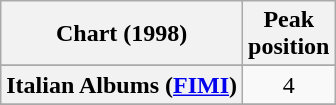<table class="wikitable plainrowheaders sortable" style="text-align:center;">
<tr>
<th scope="col">Chart (1998)</th>
<th scope="col">Peak<br>position</th>
</tr>
<tr>
</tr>
<tr>
</tr>
<tr>
</tr>
<tr>
</tr>
<tr>
</tr>
<tr>
</tr>
<tr>
</tr>
<tr>
<th scope="row">Italian Albums (<a href='#'>FIMI</a>)</th>
<td>4</td>
</tr>
<tr>
</tr>
<tr>
</tr>
<tr>
</tr>
<tr>
</tr>
<tr>
</tr>
<tr>
</tr>
</table>
